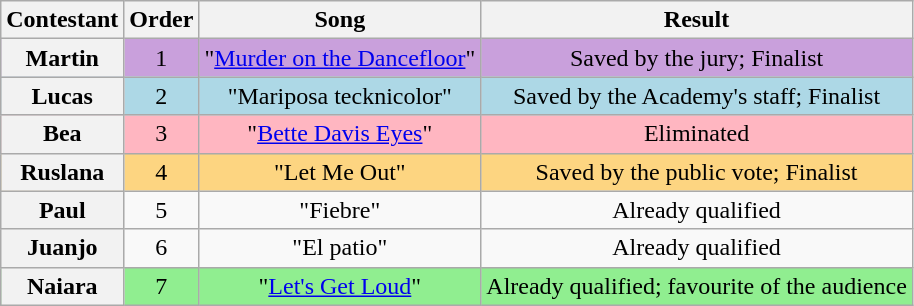<table class="wikitable sortable plainrowheaders" style="text-align:center;">
<tr>
<th scope="col">Contestant</th>
<th scope="col">Order</th>
<th scope="col">Song</th>
<th scope="col">Result</th>
</tr>
<tr style="background-color: #C9A0DC;;">
<th scope="row">Martin</th>
<td>1</td>
<td>"<a href='#'>Murder on the Dancefloor</a>"</td>
<td>Saved by the jury; Finalist</td>
</tr>
<tr bgcolor=lightblue>
<th scope="row">Lucas</th>
<td>2</td>
<td>"Mariposa tecknicolor"</td>
<td>Saved by the Academy's staff; Finalist</td>
</tr>
<tr bgcolor=lightpink>
<th scope="row">Bea</th>
<td>3</td>
<td>"<a href='#'>Bette Davis Eyes</a>"</td>
<td>Eliminated</td>
</tr>
<tr bgcolor=#fdd581>
<th scope="row">Ruslana</th>
<td>4</td>
<td>"Let Me Out"</td>
<td>Saved by the public vote; Finalist</td>
</tr>
<tr>
<th scope="row">Paul</th>
<td>5</td>
<td>"Fiebre"</td>
<td>Already qualified</td>
</tr>
<tr>
<th scope="row">Juanjo</th>
<td>6</td>
<td>"El patio"</td>
<td>Already qualified</td>
</tr>
<tr bgcolor=lightgreen>
<th scope="row">Naiara</th>
<td>7</td>
<td>"<a href='#'>Let's Get Loud</a>"</td>
<td>Already qualified; favourite of the audience</td>
</tr>
</table>
